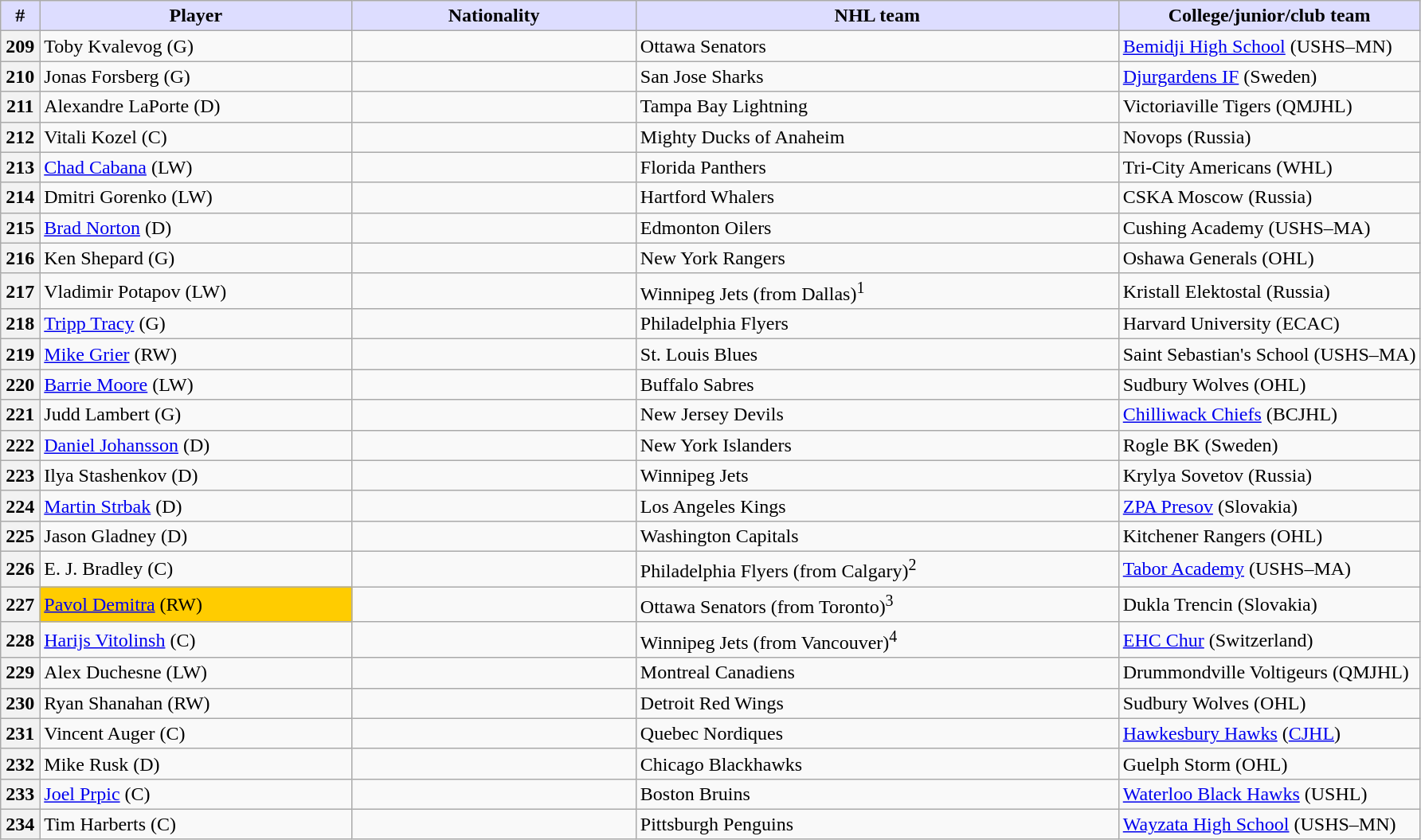<table class="wikitable">
<tr>
<th style="background:#ddf; width:2.75%;">#</th>
<th style="background:#ddf; width:22.0%;">Player</th>
<th style="background:#ddf; width:20.0%;">Nationality</th>
<th style="background:#ddf; width:34.0%;">NHL team</th>
<th style="background:#ddf; width:100.0%;">College/junior/club team</th>
</tr>
<tr>
<th>209</th>
<td>Toby Kvalevog (G)</td>
<td></td>
<td>Ottawa Senators</td>
<td><a href='#'>Bemidji High School</a> (USHS–MN)</td>
</tr>
<tr>
<th>210</th>
<td>Jonas Forsberg (G)</td>
<td></td>
<td>San Jose Sharks</td>
<td><a href='#'>Djurgardens IF</a> (Sweden)</td>
</tr>
<tr>
<th>211</th>
<td>Alexandre LaPorte (D)</td>
<td></td>
<td>Tampa Bay Lightning</td>
<td>Victoriaville Tigers (QMJHL)</td>
</tr>
<tr>
<th>212</th>
<td>Vitali Kozel (C)</td>
<td></td>
<td>Mighty Ducks of Anaheim</td>
<td>Novops (Russia)</td>
</tr>
<tr>
<th>213</th>
<td><a href='#'>Chad Cabana</a> (LW)</td>
<td></td>
<td>Florida Panthers</td>
<td>Tri-City Americans (WHL)</td>
</tr>
<tr>
<th>214</th>
<td>Dmitri Gorenko (LW)</td>
<td></td>
<td>Hartford Whalers</td>
<td>CSKA Moscow (Russia)</td>
</tr>
<tr>
<th>215</th>
<td><a href='#'>Brad Norton</a> (D)</td>
<td></td>
<td>Edmonton Oilers</td>
<td>Cushing Academy (USHS–MA)</td>
</tr>
<tr>
<th>216</th>
<td>Ken Shepard (G)</td>
<td></td>
<td>New York Rangers</td>
<td>Oshawa Generals (OHL)</td>
</tr>
<tr>
<th>217</th>
<td>Vladimir Potapov (LW)</td>
<td></td>
<td>Winnipeg Jets (from Dallas)<sup>1</sup></td>
<td>Kristall Elektostal (Russia)</td>
</tr>
<tr>
<th>218</th>
<td><a href='#'>Tripp Tracy</a> (G)</td>
<td></td>
<td>Philadelphia Flyers</td>
<td>Harvard University (ECAC)</td>
</tr>
<tr>
<th>219</th>
<td><a href='#'>Mike Grier</a> (RW)</td>
<td></td>
<td>St. Louis Blues</td>
<td>Saint Sebastian's School (USHS–MA)</td>
</tr>
<tr>
<th>220</th>
<td><a href='#'>Barrie Moore</a> (LW)</td>
<td></td>
<td>Buffalo Sabres</td>
<td>Sudbury Wolves (OHL)</td>
</tr>
<tr>
<th>221</th>
<td>Judd Lambert (G)</td>
<td></td>
<td>New Jersey Devils</td>
<td><a href='#'>Chilliwack Chiefs</a> (BCJHL)</td>
</tr>
<tr>
<th>222</th>
<td><a href='#'>Daniel Johansson</a> (D)</td>
<td></td>
<td>New York Islanders</td>
<td>Rogle BK (Sweden)</td>
</tr>
<tr>
<th>223</th>
<td>Ilya Stashenkov (D)</td>
<td></td>
<td>Winnipeg Jets</td>
<td>Krylya Sovetov (Russia)</td>
</tr>
<tr>
<th>224</th>
<td><a href='#'>Martin Strbak</a> (D)</td>
<td></td>
<td>Los Angeles Kings</td>
<td><a href='#'>ZPA Presov</a> (Slovakia)</td>
</tr>
<tr>
<th>225</th>
<td>Jason Gladney (D)</td>
<td></td>
<td>Washington Capitals</td>
<td>Kitchener Rangers (OHL)</td>
</tr>
<tr>
<th>226</th>
<td>E. J. Bradley (C)</td>
<td></td>
<td>Philadelphia Flyers (from Calgary)<sup>2</sup></td>
<td><a href='#'>Tabor Academy</a> (USHS–MA)</td>
</tr>
<tr>
<th>227</th>
<td bgcolor="#FFCC00"><a href='#'>Pavol Demitra</a> (RW)</td>
<td></td>
<td>Ottawa Senators (from Toronto)<sup>3</sup></td>
<td>Dukla Trencin (Slovakia)</td>
</tr>
<tr>
<th>228</th>
<td><a href='#'>Harijs Vitolinsh</a> (C)</td>
<td></td>
<td>Winnipeg Jets (from Vancouver)<sup>4</sup></td>
<td><a href='#'>EHC Chur</a> (Switzerland)</td>
</tr>
<tr>
<th>229</th>
<td>Alex Duchesne (LW)</td>
<td></td>
<td>Montreal Canadiens</td>
<td>Drummondville Voltigeurs (QMJHL)</td>
</tr>
<tr>
<th>230</th>
<td>Ryan Shanahan (RW)</td>
<td></td>
<td>Detroit Red Wings</td>
<td>Sudbury Wolves (OHL)</td>
</tr>
<tr>
<th>231</th>
<td>Vincent Auger (C)</td>
<td></td>
<td>Quebec Nordiques</td>
<td><a href='#'>Hawkesbury Hawks</a> (<a href='#'>CJHL</a>)</td>
</tr>
<tr>
<th>232</th>
<td>Mike Rusk (D)</td>
<td></td>
<td>Chicago Blackhawks</td>
<td>Guelph Storm (OHL)</td>
</tr>
<tr>
<th>233</th>
<td><a href='#'>Joel Prpic</a> (C)</td>
<td></td>
<td>Boston Bruins</td>
<td><a href='#'>Waterloo Black Hawks</a> (USHL)</td>
</tr>
<tr>
<th>234</th>
<td>Tim Harberts (C)</td>
<td></td>
<td>Pittsburgh Penguins</td>
<td><a href='#'>Wayzata High School</a> (USHS–MN)</td>
</tr>
</table>
